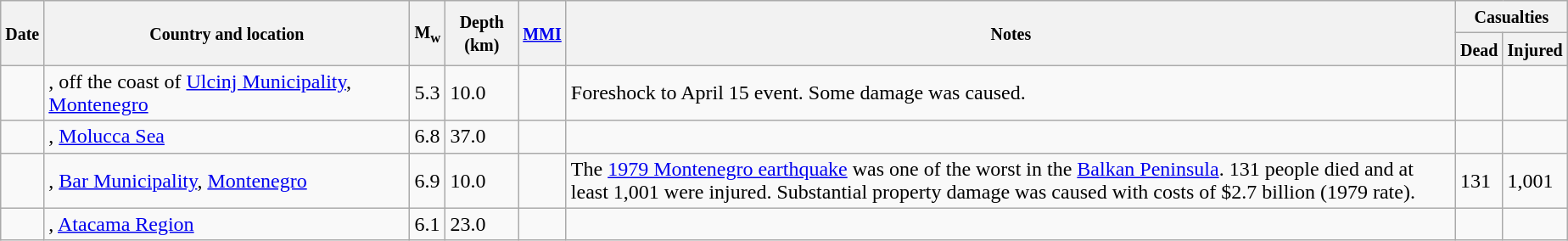<table class="wikitable sortable" style="border:1px black; margin-left:1em;">
<tr>
<th rowspan="2"><small>Date</small></th>
<th rowspan="2" style="width: 280px"><small>Country and location</small></th>
<th rowspan="2"><small>M<sub>w</sub></small></th>
<th rowspan="2"><small>Depth (km)</small></th>
<th rowspan="2"><small><a href='#'>MMI</a></small></th>
<th rowspan="2" class="unsortable"><small>Notes</small></th>
<th colspan="2"><small>Casualties</small></th>
</tr>
<tr>
<th><small>Dead</small></th>
<th><small>Injured</small></th>
</tr>
<tr>
<td></td>
<td>, off the coast of <a href='#'>Ulcinj Municipality</a>, <a href='#'>Montenegro</a></td>
<td>5.3</td>
<td>10.0</td>
<td></td>
<td>Foreshock to April 15 event. Some damage was caused.</td>
<td></td>
<td></td>
</tr>
<tr>
<td></td>
<td>, <a href='#'>Molucca Sea</a></td>
<td>6.8</td>
<td>37.0</td>
<td></td>
<td></td>
<td></td>
<td></td>
</tr>
<tr>
<td></td>
<td>, <a href='#'>Bar Municipality</a>, <a href='#'>Montenegro</a></td>
<td>6.9</td>
<td>10.0</td>
<td></td>
<td>The <a href='#'>1979 Montenegro earthquake</a> was one of the worst in the <a href='#'>Balkan Peninsula</a>. 131 people died and at least 1,001 were injured. Substantial property damage was caused with costs of $2.7 billion (1979 rate).</td>
<td>131</td>
<td>1,001</td>
</tr>
<tr>
<td></td>
<td>, <a href='#'>Atacama Region</a></td>
<td>6.1</td>
<td>23.0</td>
<td></td>
<td></td>
<td></td>
<td></td>
</tr>
</table>
